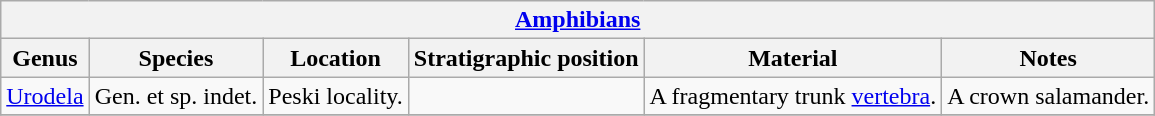<table class="wikitable">
<tr>
<th colspan="7" align="center"><strong><a href='#'>Amphibians</a></strong></th>
</tr>
<tr>
<th>Genus</th>
<th>Species</th>
<th>Location</th>
<th>Stratigraphic position</th>
<th>Material</th>
<th>Notes</th>
</tr>
<tr>
<td><a href='#'>Urodela</a></td>
<td>Gen. et sp. indet.</td>
<td>Peski locality.</td>
<td></td>
<td>A fragmentary trunk <a href='#'>vertebra</a>.</td>
<td>A crown salamander.</td>
</tr>
<tr>
</tr>
</table>
